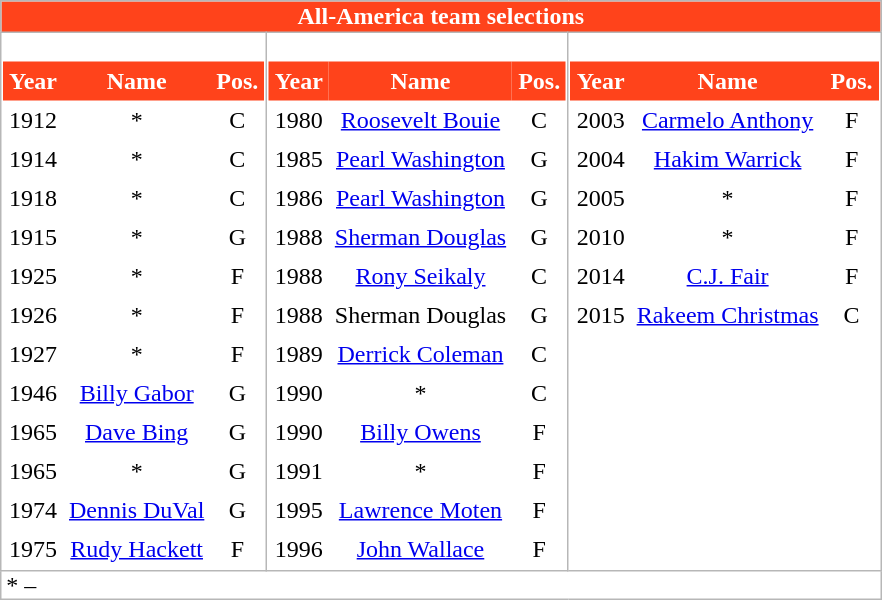<table class="toccolours collapsible" style="background:white; border:1px #b7b7b7 solid; border-collapse:collapse;">
<tr>
<th colspan=3 style="background:#FF431B; color:#FFF;">All-America team selections</th>
</tr>
<tr style="background:white;">
<td style="vertical-align:top; border: 1px #b7b7b7 solid;"><br><table cellpadding="4" border="0" cellspacing="0" style="width:100%;text-align:center;">
<tr>
<th style="background:#FF431B; color:#FFF;">Year</th>
<th style="background:#FF431B; color:#FFF;">Name</th>
<th style="background:#FF431B; color:#FFF;">Pos.</th>
</tr>
<tr>
<td>1912</td>
<td><strong></strong>*</td>
<td>C</td>
</tr>
<tr>
<td>1914</td>
<td><strong></strong>*</td>
<td>C</td>
</tr>
<tr>
<td>1918</td>
<td><strong></strong>*</td>
<td>C</td>
</tr>
<tr>
<td>1915</td>
<td><strong></strong>*</td>
<td>G</td>
</tr>
<tr>
<td>1925</td>
<td><strong><a href='#'></a></strong>*</td>
<td>F</td>
</tr>
<tr>
<td>1926</td>
<td><strong><a href='#'></a></strong>*</td>
<td>F</td>
</tr>
<tr>
<td>1927</td>
<td><strong><a href='#'></a></strong>*</td>
<td>F</td>
</tr>
<tr>
<td>1946</td>
<td><a href='#'>Billy Gabor</a></td>
<td>G</td>
</tr>
<tr>
<td>1965</td>
<td><a href='#'>Dave Bing</a></td>
<td>G</td>
</tr>
<tr>
<td>1965</td>
<td><strong><a href='#'></a></strong>*</td>
<td>G</td>
</tr>
<tr>
<td>1974</td>
<td><a href='#'>Dennis DuVal</a></td>
<td>G</td>
</tr>
<tr>
<td>1975</td>
<td><a href='#'>Rudy Hackett</a></td>
<td>F</td>
</tr>
</table>
</td>
<td style="vertical-align:top; border: 1px #b7b7b7 solid;"><br><table cellpadding="4" border="0" cellspacing="0" style="width:100%;text-align:center;">
<tr>
<th style="background:#FF431B; color:#FFF;">Year</th>
<th style="background:#FF431B; color:#FFF;">Name</th>
<th style="background:#FF431B; color:#FFF;">Pos.</th>
</tr>
<tr>
<td>1980</td>
<td><a href='#'>Roosevelt Bouie</a></td>
<td>C</td>
</tr>
<tr>
<td>1985</td>
<td><a href='#'>Pearl Washington</a></td>
<td>G</td>
</tr>
<tr>
<td>1986</td>
<td><a href='#'>Pearl Washington</a></td>
<td>G</td>
</tr>
<tr>
<td>1988</td>
<td><a href='#'>Sherman Douglas</a></td>
<td>G</td>
</tr>
<tr>
<td>1988</td>
<td><a href='#'>Rony Seikaly</a></td>
<td>C</td>
</tr>
<tr>
<td>1988</td>
<td>Sherman Douglas</td>
<td>G</td>
</tr>
<tr>
<td>1989</td>
<td><a href='#'>Derrick Coleman</a></td>
<td>C</td>
</tr>
<tr>
<td>1990</td>
<td><strong><a href='#'></a></strong>*</td>
<td>C</td>
</tr>
<tr>
<td>1990</td>
<td><a href='#'>Billy Owens</a></td>
<td>F</td>
</tr>
<tr>
<td>1991</td>
<td><strong><a href='#'></a></strong>*</td>
<td>F</td>
</tr>
<tr>
<td>1995</td>
<td><a href='#'>Lawrence Moten</a></td>
<td>F</td>
</tr>
<tr>
<td>1996</td>
<td><a href='#'>John Wallace</a></td>
<td>F</td>
</tr>
</table>
</td>
<td style="vertical-align:top; border: 1px #b7b7b7 solid;"><br><table cellpadding="4" border="0" cellspacing="0" style="width:100%;text-align:center;">
<tr>
<th style="background:#FF431B; color:#FFF;">Year</th>
<th style="background:#FF431B; color:#FFF;">Name</th>
<th style="background:#FF431B; color:#FFF;">Pos.</th>
</tr>
<tr>
<td>2003</td>
<td><a href='#'>Carmelo Anthony</a></td>
<td>F</td>
</tr>
<tr>
<td>2004</td>
<td><a href='#'>Hakim Warrick</a></td>
<td>F</td>
</tr>
<tr>
<td>2005</td>
<td><strong><a href='#'></a></strong>*</td>
<td>F</td>
</tr>
<tr>
<td>2010</td>
<td><strong><a href='#'></a></strong>*</td>
<td>F</td>
</tr>
<tr>
<td>2014</td>
<td><a href='#'>C.J. Fair</a></td>
<td>F</td>
</tr>
<tr>
<td>2015</td>
<td><a href='#'>Rakeem Christmas</a></td>
<td>C</td>
</tr>
</table>
</td>
</tr>
<tr>
<td colspan=3 style="padding:0 0.2em">* – </td>
</tr>
</table>
